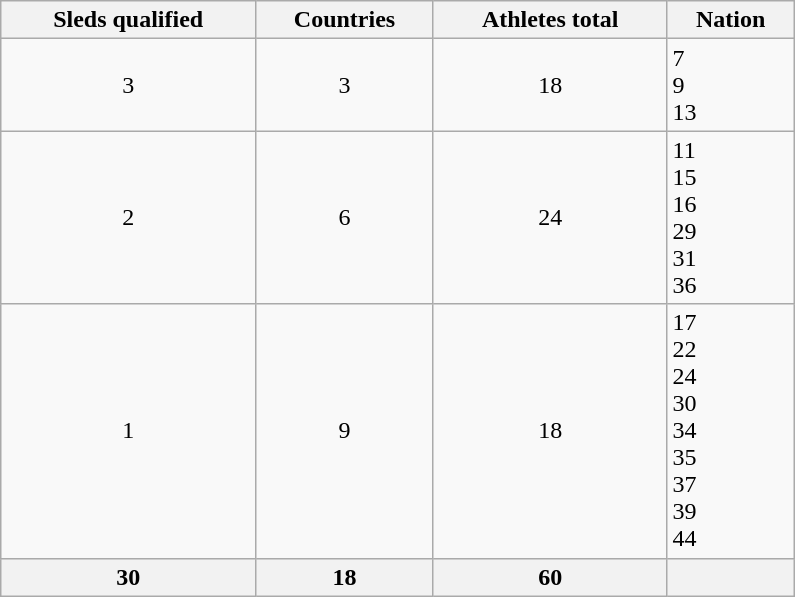<table class="wikitable" width=530>
<tr>
<th>Sleds qualified</th>
<th>Countries</th>
<th>Athletes total</th>
<th>Nation</th>
</tr>
<tr>
<td align=center>3</td>
<td align=center>3</td>
<td align=center>18</td>
<td> 7<br> 9<br> 13</td>
</tr>
<tr>
<td align=center>2</td>
<td align=center>6</td>
<td align=center>24</td>
<td> 11<br> 15<br> 16<br> 29<br> 31<br> 36</td>
</tr>
<tr>
<td align=center>1</td>
<td align=center>9</td>
<td align=center>18</td>
<td> 17<br> 22<br> 24<br> 30<br> 34<br> 35<br> 37<br> 39<br> 44</td>
</tr>
<tr>
<th>30</th>
<th>18</th>
<th>60</th>
<th></th>
</tr>
</table>
